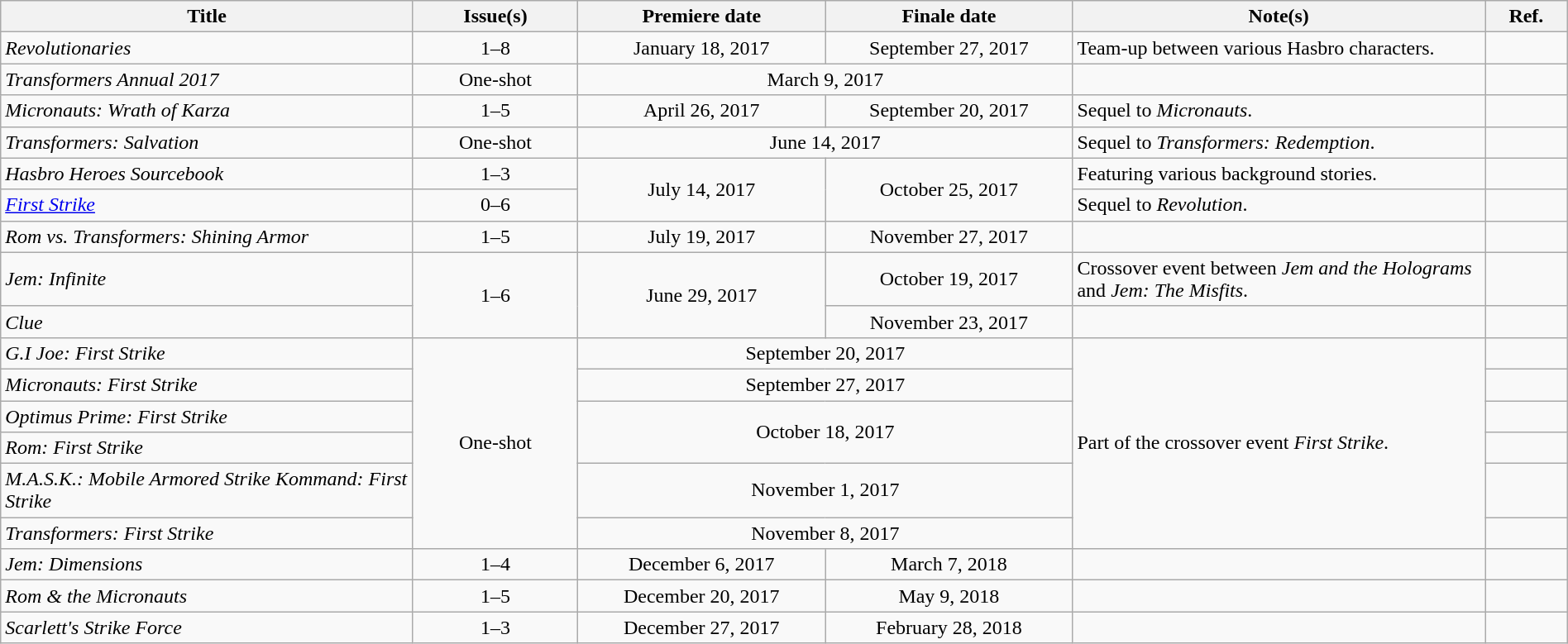<table class="wikitable" width="100%">
<tr>
<th scope="col" width="25%">Title</th>
<th scope="col" width="10%">Issue(s)</th>
<th scope="col" width="15%">Premiere date</th>
<th scope="col" width="15%">Finale date</th>
<th scope="col" width="25%">Note(s)</th>
<th scope="col" width="5%">Ref.</th>
</tr>
<tr>
<td><em>Revolutionaries</em></td>
<td style="text-align: center;">1–8</td>
<td style="text-align: center;">January 18, 2017</td>
<td style="text-align: center;">September 27, 2017</td>
<td>Team-up between various Hasbro characters.</td>
<td></td>
</tr>
<tr>
<td><em>Transformers Annual 2017</em></td>
<td style="text-align: center;">One-shot</td>
<td style="text-align: center;" colspan="2">March 9, 2017</td>
<td></td>
<td></td>
</tr>
<tr>
<td><em>Micronauts: Wrath of Karza</em></td>
<td style="text-align: center;">1–5</td>
<td style="text-align: center;">April 26, 2017</td>
<td style="text-align: center;">September 20, 2017</td>
<td>Sequel to <em>Micronauts</em>.</td>
<td></td>
</tr>
<tr>
<td><em>Transformers: Salvation</em></td>
<td style="text-align: center;">One-shot</td>
<td style="text-align: center;" colspan="2">June 14, 2017</td>
<td>Sequel to <em>Transformers: Redemption</em>.</td>
<td></td>
</tr>
<tr>
<td><em>Hasbro Heroes Sourcebook</em></td>
<td style="text-align: center;">1–3</td>
<td rowspan="2" style="text-align: center;">July 14, 2017</td>
<td rowspan="2" style="text-align: center;">October 25, 2017</td>
<td>Featuring various background stories.</td>
<td></td>
</tr>
<tr>
<td><em><a href='#'>First Strike</a></em></td>
<td style="text-align: center;">0–6</td>
<td>Sequel to <em>Revolution</em>.</td>
<td></td>
</tr>
<tr>
<td><em>Rom vs. Transformers: Shining Armor</em></td>
<td style="text-align: center;">1–5</td>
<td style="text-align: center;">July 19, 2017</td>
<td style="text-align: center;">November 27, 2017</td>
<td></td>
<td></td>
</tr>
<tr>
<td><em>Jem: Infinite</em></td>
<td rowspan="2" style="text-align: center;">1–6</td>
<td rowspan="2" style="text-align: center;">June 29, 2017</td>
<td style="text-align: center;">October 19, 2017</td>
<td>Crossover event between <em>Jem and the Holograms</em> and <em>Jem: The Misfits</em>.</td>
<td></td>
</tr>
<tr>
<td><em>Clue</em></td>
<td style="text-align: center;">November 23, 2017</td>
<td></td>
<td></td>
</tr>
<tr>
<td><em>G.I Joe: First Strike</em></td>
<td rowspan="6" style="text-align: center;">One-shot</td>
<td style="text-align: center;" colspan="2">September 20, 2017</td>
<td rowspan="6">Part of the crossover event <em>First Strike</em>.</td>
<td></td>
</tr>
<tr>
<td><em>Micronauts: First Strike</em></td>
<td style="text-align: center;" colspan="2">September 27, 2017</td>
<td></td>
</tr>
<tr>
<td><em>Optimus Prime: First Strike</em></td>
<td colspan="2" rowspan="2" style="text-align: center;">October 18, 2017</td>
<td></td>
</tr>
<tr>
<td><em>Rom: First Strike</em></td>
<td></td>
</tr>
<tr>
<td><em>M.A.S.K.: Mobile Armored Strike Kommand: First Strike</em></td>
<td style="text-align: center;" colspan="2">November 1, 2017</td>
<td></td>
</tr>
<tr>
<td><em>Transformers: First Strike</em></td>
<td style="text-align: center;" colspan="2">November 8, 2017</td>
<td></td>
</tr>
<tr>
<td><em>Jem: Dimensions</em></td>
<td style="text-align: center;">1–4</td>
<td style="text-align: center;">December 6, 2017</td>
<td style="text-align: center;">March 7, 2018</td>
<td></td>
<td></td>
</tr>
<tr>
<td><em>Rom & the Micronauts</em></td>
<td style="text-align: center;">1–5</td>
<td style="text-align: center;">December 20, 2017</td>
<td style="text-align: center;">May 9, 2018</td>
<td></td>
<td></td>
</tr>
<tr>
<td><em>Scarlett's Strike Force</em></td>
<td style="text-align: center;">1–3</td>
<td style="text-align: center;">December 27, 2017</td>
<td style="text-align: center;">February 28, 2018</td>
<td></td>
<td></td>
</tr>
</table>
